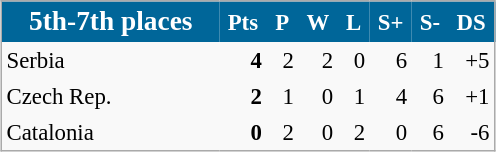<table align=center cellpadding="3" cellspacing="0" style="background: #f9f9f9; border: 1px #aaa solid; border-collapse: collapse; font-size: 95%;" width=330>
<tr bgcolor=#006699 style="color:white;">
<th width=34% style=font-size:120%><strong>5th-7th places</strong></th>
<th width=5%>Pts</th>
<th width=5%>P</th>
<th width=5%>W</th>
<th width=5%>L</th>
<th width=5%>S+</th>
<th width=5%>S-</th>
<th width=5%>DS</th>
</tr>
<tr align=right>
<td align=left> Serbia</td>
<td><strong>4</strong></td>
<td>2</td>
<td>2</td>
<td>0</td>
<td>6</td>
<td>1</td>
<td>+5</td>
</tr>
<tr align=right>
<td align=left> Czech Rep.</td>
<td><strong>2</strong></td>
<td>1</td>
<td>0</td>
<td>1</td>
<td>4</td>
<td>6</td>
<td>+1</td>
</tr>
<tr align=right>
<td align=left> Catalonia</td>
<td><strong>0</strong></td>
<td>2</td>
<td>0</td>
<td>2</td>
<td>0</td>
<td>6</td>
<td>-6</td>
</tr>
</table>
